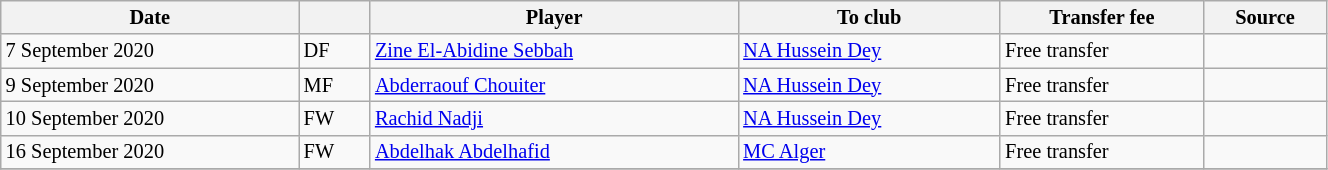<table class="wikitable sortable" style="width:70%; text-align:left; font-size:85%; text-align:centre;">
<tr>
<th>Date</th>
<th></th>
<th>Player</th>
<th>To club</th>
<th>Transfer fee</th>
<th>Source</th>
</tr>
<tr>
<td>7 September 2020</td>
<td>DF</td>
<td> <a href='#'>Zine El-Abidine Sebbah</a></td>
<td> <a href='#'>NA Hussein Dey</a></td>
<td>Free transfer</td>
<td></td>
</tr>
<tr>
<td>9 September 2020</td>
<td>MF</td>
<td> <a href='#'>Abderraouf Chouiter</a></td>
<td> <a href='#'>NA Hussein Dey</a></td>
<td>Free transfer</td>
<td></td>
</tr>
<tr>
<td>10 September 2020</td>
<td>FW</td>
<td> <a href='#'>Rachid Nadji</a></td>
<td> <a href='#'>NA Hussein Dey</a></td>
<td>Free transfer</td>
<td></td>
</tr>
<tr>
<td>16 September 2020</td>
<td>FW</td>
<td> <a href='#'>Abdelhak Abdelhafid</a></td>
<td> <a href='#'>MC Alger</a></td>
<td>Free transfer</td>
<td></td>
</tr>
<tr>
</tr>
</table>
